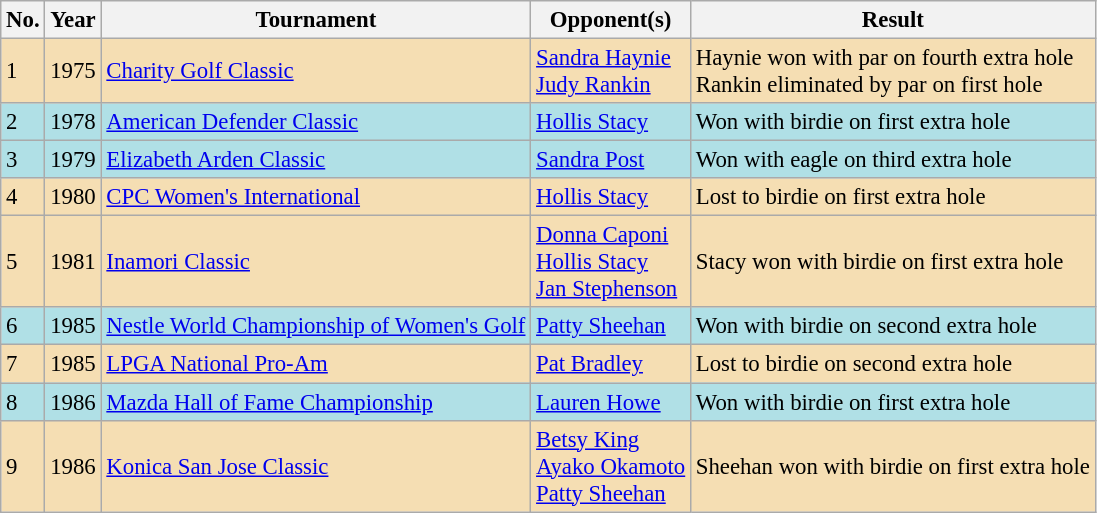<table class="wikitable" style="font-size:95%;">
<tr>
<th>No.</th>
<th>Year</th>
<th>Tournament</th>
<th>Opponent(s)</th>
<th>Result</th>
</tr>
<tr style="background:#F5DEB3;">
<td>1</td>
<td>1975</td>
<td><a href='#'>Charity Golf Classic</a></td>
<td> <a href='#'>Sandra Haynie</a><br> <a href='#'>Judy Rankin</a></td>
<td>Haynie won with par on fourth extra hole<br>Rankin eliminated by par on first hole</td>
</tr>
<tr style="background:#B0E0E6;">
<td>2</td>
<td>1978</td>
<td><a href='#'>American Defender Classic</a></td>
<td> <a href='#'>Hollis Stacy</a></td>
<td>Won with birdie on first extra hole</td>
</tr>
<tr style="background:#B0E0E6;">
<td>3</td>
<td>1979</td>
<td><a href='#'>Elizabeth Arden Classic</a></td>
<td> <a href='#'>Sandra Post</a></td>
<td>Won with eagle on third extra hole</td>
</tr>
<tr style="background:#F5DEB3;">
<td>4</td>
<td>1980</td>
<td><a href='#'>CPC Women's International</a></td>
<td> <a href='#'>Hollis Stacy</a></td>
<td>Lost to birdie on first extra hole</td>
</tr>
<tr style="background:#F5DEB3;">
<td>5</td>
<td>1981</td>
<td><a href='#'>Inamori Classic</a></td>
<td> <a href='#'>Donna Caponi</a><br> <a href='#'>Hollis Stacy</a><br> <a href='#'>Jan Stephenson</a></td>
<td>Stacy won with birdie on first extra hole</td>
</tr>
<tr style="background:#B0E0E6;">
<td>6</td>
<td>1985</td>
<td><a href='#'>Nestle World Championship of Women's Golf</a></td>
<td> <a href='#'>Patty Sheehan</a></td>
<td>Won with birdie on second extra hole</td>
</tr>
<tr style="background:#F5DEB3;">
<td>7</td>
<td>1985</td>
<td><a href='#'>LPGA National Pro-Am</a></td>
<td> <a href='#'>Pat Bradley</a></td>
<td>Lost to birdie on second extra hole</td>
</tr>
<tr style="background:#B0E0E6;">
<td>8</td>
<td>1986</td>
<td><a href='#'>Mazda Hall of Fame Championship</a></td>
<td> <a href='#'>Lauren Howe</a></td>
<td>Won with birdie on first extra hole</td>
</tr>
<tr style="background:#F5DEB3;">
<td>9</td>
<td>1986</td>
<td><a href='#'>Konica San Jose Classic</a></td>
<td> <a href='#'>Betsy King</a><br> <a href='#'>Ayako Okamoto</a><br> <a href='#'>Patty Sheehan</a></td>
<td>Sheehan won with birdie on first extra hole</td>
</tr>
</table>
